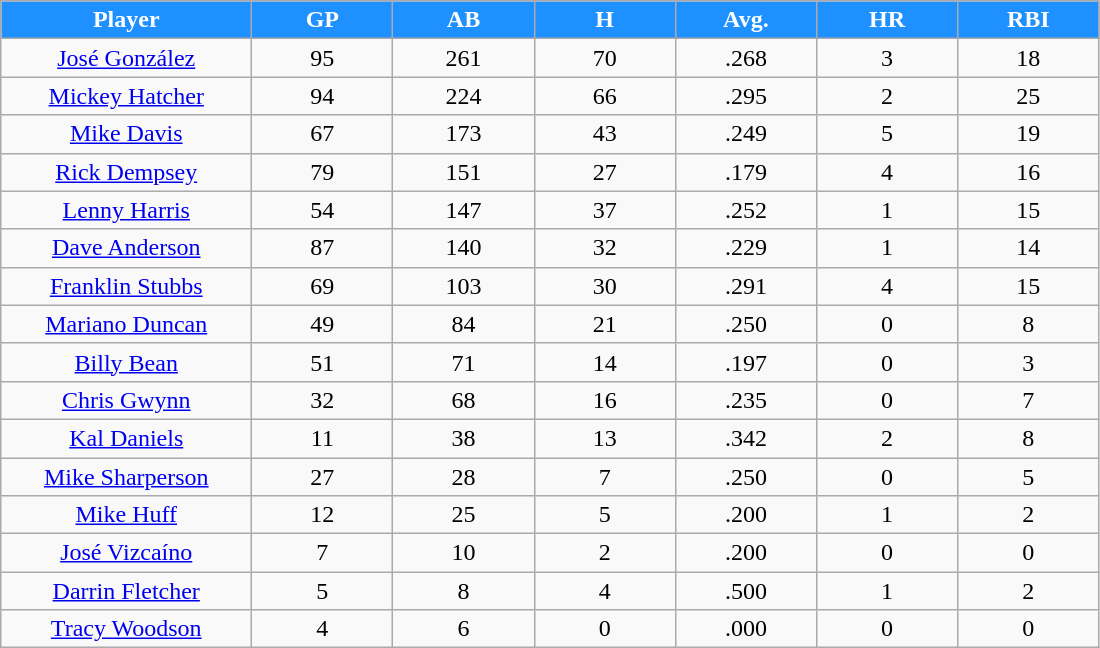<table class="wikitable sortable">
<tr>
<th style="background:#1E90FF;color:#ffffff;" width="16%">Player</th>
<th style="background:#1E90FF;color:#ffffff;" width="9%">GP</th>
<th style="background:#1E90FF;color:#ffffff;" width="9%">AB</th>
<th style="background:#1E90FF;color:#ffffff;" width="9%">H</th>
<th style="background:#1E90FF;color:#ffffff;" width="9%">Avg.</th>
<th style="background:#1E90FF;color:#ffffff;" width="9%">HR</th>
<th style="background:#1E90FF;color:#ffffff;" width="9%">RBI</th>
</tr>
<tr align="center">
<td><a href='#'>José González</a></td>
<td>95</td>
<td>261</td>
<td>70</td>
<td>.268</td>
<td>3</td>
<td>18</td>
</tr>
<tr align=center>
<td><a href='#'>Mickey Hatcher</a></td>
<td>94</td>
<td>224</td>
<td>66</td>
<td>.295</td>
<td>2</td>
<td>25</td>
</tr>
<tr align=center>
<td><a href='#'>Mike Davis</a></td>
<td>67</td>
<td>173</td>
<td>43</td>
<td>.249</td>
<td>5</td>
<td>19</td>
</tr>
<tr align=center>
<td><a href='#'>Rick Dempsey</a></td>
<td>79</td>
<td>151</td>
<td>27</td>
<td>.179</td>
<td>4</td>
<td>16</td>
</tr>
<tr align=center>
<td><a href='#'>Lenny Harris</a></td>
<td>54</td>
<td>147</td>
<td>37</td>
<td>.252</td>
<td>1</td>
<td>15</td>
</tr>
<tr align=center>
<td><a href='#'>Dave Anderson</a></td>
<td>87</td>
<td>140</td>
<td>32</td>
<td>.229</td>
<td>1</td>
<td>14</td>
</tr>
<tr align=center>
<td><a href='#'>Franklin Stubbs</a></td>
<td>69</td>
<td>103</td>
<td>30</td>
<td>.291</td>
<td>4</td>
<td>15</td>
</tr>
<tr align=center>
<td><a href='#'>Mariano Duncan</a></td>
<td>49</td>
<td>84</td>
<td>21</td>
<td>.250</td>
<td>0</td>
<td>8</td>
</tr>
<tr align=center>
<td><a href='#'>Billy Bean</a></td>
<td>51</td>
<td>71</td>
<td>14</td>
<td>.197</td>
<td>0</td>
<td>3</td>
</tr>
<tr align=center>
<td><a href='#'>Chris Gwynn</a></td>
<td>32</td>
<td>68</td>
<td>16</td>
<td>.235</td>
<td>0</td>
<td>7</td>
</tr>
<tr align=center>
<td><a href='#'>Kal Daniels</a></td>
<td>11</td>
<td>38</td>
<td>13</td>
<td>.342</td>
<td>2</td>
<td>8</td>
</tr>
<tr align=center>
<td><a href='#'>Mike Sharperson</a></td>
<td>27</td>
<td>28</td>
<td>7</td>
<td>.250</td>
<td>0</td>
<td>5</td>
</tr>
<tr align=center>
<td><a href='#'>Mike Huff</a></td>
<td>12</td>
<td>25</td>
<td>5</td>
<td>.200</td>
<td>1</td>
<td>2</td>
</tr>
<tr align=center>
<td><a href='#'>José Vizcaíno</a></td>
<td>7</td>
<td>10</td>
<td>2</td>
<td>.200</td>
<td>0</td>
<td>0</td>
</tr>
<tr align=center>
<td><a href='#'>Darrin Fletcher</a></td>
<td>5</td>
<td>8</td>
<td>4</td>
<td>.500</td>
<td>1</td>
<td>2</td>
</tr>
<tr align=center>
<td><a href='#'>Tracy Woodson</a></td>
<td>4</td>
<td>6</td>
<td>0</td>
<td>.000</td>
<td>0</td>
<td>0</td>
</tr>
</table>
